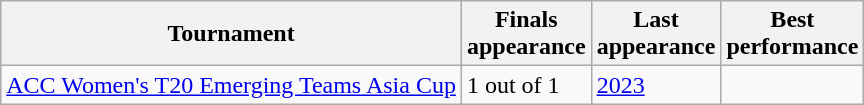<table class="wikitable sortable" style="text-align:left;">
<tr>
<th>Tournament</th>
<th data-sort-type="number">Finals<br>appearance</th>
<th>Last<br>appearance</th>
<th>Best<br>performance</th>
</tr>
<tr>
<td><a href='#'>ACC Women's T20 Emerging Teams Asia Cup</a></td>
<td>1 out of 1</td>
<td><a href='#'>2023</a></td>
<td></td>
</tr>
</table>
